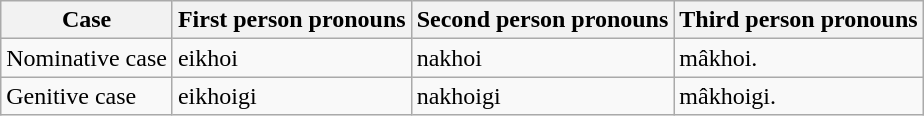<table class="wikitable">
<tr>
<th>Case</th>
<th>First person pronouns</th>
<th>Second person pronouns</th>
<th>Third person pronouns</th>
</tr>
<tr>
<td>Nominative case</td>
<td>eikhoi</td>
<td>nakhoi</td>
<td>mâkhoi.</td>
</tr>
<tr>
<td>Genitive case</td>
<td>eikhoigi</td>
<td>nakhoigi</td>
<td>mâkhoigi.</td>
</tr>
</table>
